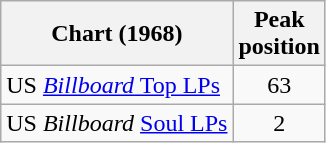<table class="wikitable sortable">
<tr>
<th>Chart (1968)</th>
<th>Peak<br>position</th>
</tr>
<tr>
<td>US <a href='#'><em>Billboard</em> Top LPs</a></td>
<td style="text-align:center;">63</td>
</tr>
<tr>
<td>US <em>Billboard</em> <a href='#'>Soul LPs</a></td>
<td style="text-align:center;">2</td>
</tr>
</table>
